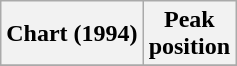<table class="wikitable">
<tr>
<th>Chart (1994)</th>
<th>Peak<br>position</th>
</tr>
<tr>
</tr>
</table>
